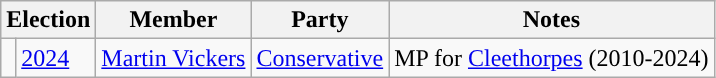<table class="wikitable">
<tr>
<th colspan="2">Election</th>
<th>Member</th>
<th>Party</th>
<th>Notes</th>
</tr>
<tr>
<td style="color:inherit;background: "></td>
<td><a href='#'>2024</a></td>
<td><a href='#'>Martin Vickers</a></td>
<td><a href='#'>Conservative</a></td>
<td>MP for <a href='#'>Cleethorpes</a> (2010-2024)</td>
</tr>
</table>
